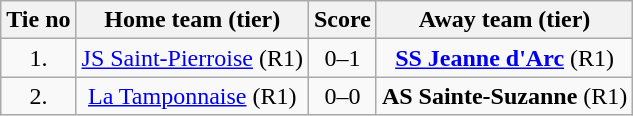<table class="wikitable" style="text-align: center">
<tr>
<th>Tie no</th>
<th>Home team (tier)</th>
<th>Score</th>
<th>Away team (tier)</th>
</tr>
<tr>
<td>1.</td>
<td> <a href='#'>JS Saint-Pierroise</a> (R1)</td>
<td>0–1</td>
<td><strong><a href='#'>SS Jeanne d'Arc</a></strong> (R1) </td>
</tr>
<tr>
<td>2.</td>
<td> <a href='#'>La Tamponnaise</a> (R1)</td>
<td>0–0 </td>
<td><strong>AS Sainte-Suzanne</strong> (R1) </td>
</tr>
</table>
